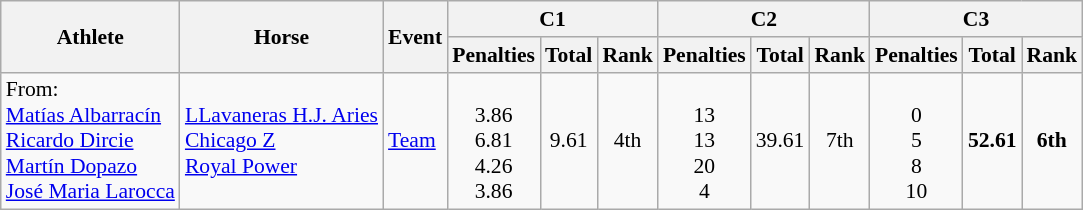<table class=wikitable style="font-size:90%">
<tr>
<th rowspan="2">Athlete</th>
<th rowspan="2">Horse</th>
<th rowspan="2">Event</th>
<th colspan="3">C1</th>
<th colspan="3">C2</th>
<th colspan="3">C3</th>
</tr>
<tr>
<th>Penalties</th>
<th>Total</th>
<th>Rank</th>
<th>Penalties</th>
<th>Total</th>
<th>Rank</th>
<th>Penalties</th>
<th>Total</th>
<th>Rank</th>
</tr>
<tr>
<td>From: <br><a href='#'>Matías Albarracín</a><br><a href='#'>Ricardo Dircie</a><br><a href='#'>Martín Dopazo</a><br><a href='#'>José Maria Larocca</a></td>
<td><a href='#'>LLavaneras H.J. Aries</a><br><a href='#'>Chicago Z</a><br><a href='#'>Royal Power</a></td>
<td><a href='#'>Team</a></td>
<td align=center><br>3.86<br>6.81<br>4.26<br>3.86</td>
<td align=center>9.61</td>
<td align=center>4th</td>
<td align=center><br>13<br>13<br>20<br>4</td>
<td align=center>39.61</td>
<td align=center>7th</td>
<td align=center><br>0<br>5<br>8<br>10</td>
<td align=center><strong>52.61</strong></td>
<td align=center><strong>6th</strong></td>
</tr>
</table>
